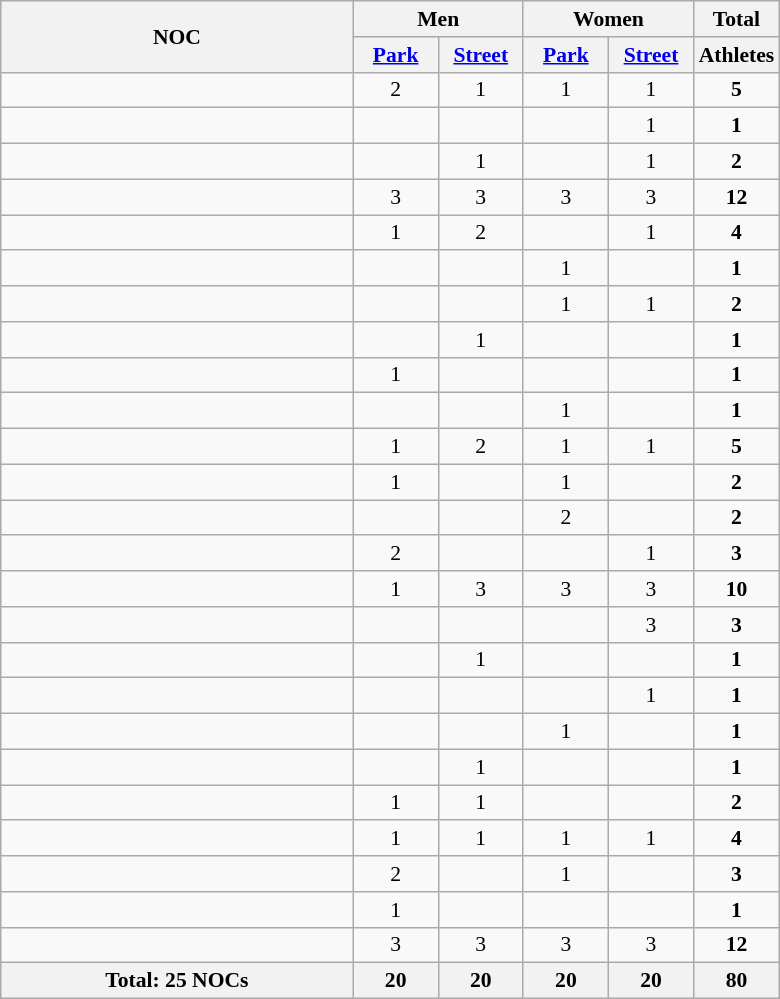<table class="wikitable sortable" width=520 style="text-align:center; font-size:90%">
<tr>
<th rowspan="2" style="text-align:center;">NOC</th>
<th colspan="2">Men</th>
<th colspan="2">Women</th>
<th>Total</th>
</tr>
<tr>
<th width=50><a href='#'>Park</a></th>
<th width=50><a href='#'>Street</a></th>
<th width=50><a href='#'>Park</a></th>
<th width=50><a href='#'>Street</a></th>
<th width=50>Athletes</th>
</tr>
<tr>
<td style="text-align:left;"></td>
<td>2</td>
<td>1</td>
<td>1</td>
<td>1</td>
<td><strong>5</strong></td>
</tr>
<tr>
<td style="text-align:left;"></td>
<td></td>
<td></td>
<td></td>
<td>1</td>
<td><strong>1</strong></td>
</tr>
<tr>
<td style="text-align:left;"></td>
<td></td>
<td>1</td>
<td></td>
<td>1</td>
<td><strong>2</strong></td>
</tr>
<tr>
<td style="text-align:left;"></td>
<td>3</td>
<td>3</td>
<td>3</td>
<td>3</td>
<td><strong>12</strong></td>
</tr>
<tr>
<td style="text-align:left;"></td>
<td>1</td>
<td>2</td>
<td></td>
<td>1</td>
<td><strong>4</strong></td>
</tr>
<tr>
<td style="text-align:left;"></td>
<td></td>
<td></td>
<td>1</td>
<td></td>
<td><strong>1</strong></td>
</tr>
<tr>
<td style="text-align:left;"></td>
<td></td>
<td></td>
<td>1</td>
<td>1</td>
<td><strong>2</strong></td>
</tr>
<tr>
<td style="text-align:left;"></td>
<td></td>
<td>1</td>
<td></td>
<td></td>
<td><strong>1</strong></td>
</tr>
<tr>
<td style="text-align:left;"></td>
<td>1</td>
<td></td>
<td></td>
<td></td>
<td><strong>1</strong></td>
</tr>
<tr>
<td style="text-align:left;"></td>
<td></td>
<td></td>
<td>1</td>
<td></td>
<td><strong>1</strong></td>
</tr>
<tr>
<td style="text-align:left;"></td>
<td>1</td>
<td>2</td>
<td>1</td>
<td>1</td>
<td><strong>5</strong></td>
</tr>
<tr>
<td style="text-align:left;"></td>
<td>1</td>
<td></td>
<td>1</td>
<td></td>
<td><strong>2</strong></td>
</tr>
<tr>
<td style="text-align:left;"></td>
<td></td>
<td></td>
<td>2</td>
<td></td>
<td><strong>2</strong></td>
</tr>
<tr>
<td style="text-align:left;"></td>
<td>2</td>
<td></td>
<td></td>
<td>1</td>
<td><strong>3</strong></td>
</tr>
<tr>
<td style="text-align:left;"></td>
<td>1</td>
<td>3</td>
<td>3</td>
<td>3</td>
<td><strong>10</strong></td>
</tr>
<tr>
<td style="text-align:left;"></td>
<td></td>
<td></td>
<td></td>
<td>3</td>
<td><strong>3</strong></td>
</tr>
<tr>
<td style="text-align:left;"></td>
<td></td>
<td>1</td>
<td></td>
<td></td>
<td><strong>1</strong></td>
</tr>
<tr>
<td style="text-align:left;"></td>
<td></td>
<td></td>
<td></td>
<td>1</td>
<td><strong>1</strong></td>
</tr>
<tr>
<td style="text-align:left;"></td>
<td></td>
<td></td>
<td>1</td>
<td></td>
<td><strong>1</strong></td>
</tr>
<tr>
<td style="text-align:left;"></td>
<td></td>
<td>1</td>
<td></td>
<td></td>
<td><strong>1</strong></td>
</tr>
<tr>
<td style="text-align:left;"></td>
<td>1</td>
<td>1</td>
<td></td>
<td></td>
<td><strong>2</strong></td>
</tr>
<tr>
<td style="text-align:left;"></td>
<td>1</td>
<td>1</td>
<td>1</td>
<td>1</td>
<td><strong>4</strong></td>
</tr>
<tr>
<td style="text-align:left;"></td>
<td>2</td>
<td></td>
<td>1</td>
<td></td>
<td><strong>3</strong></td>
</tr>
<tr>
<td style="text-align:left;"></td>
<td>1</td>
<td></td>
<td></td>
<td></td>
<td><strong>1</strong></td>
</tr>
<tr>
<td style="text-align:left;"></td>
<td>3</td>
<td>3</td>
<td>3</td>
<td>3</td>
<td><strong>12</strong></td>
</tr>
<tr>
<th>Total: 25 NOCs</th>
<th>20</th>
<th>20</th>
<th>20</th>
<th>20</th>
<th>80</th>
</tr>
</table>
